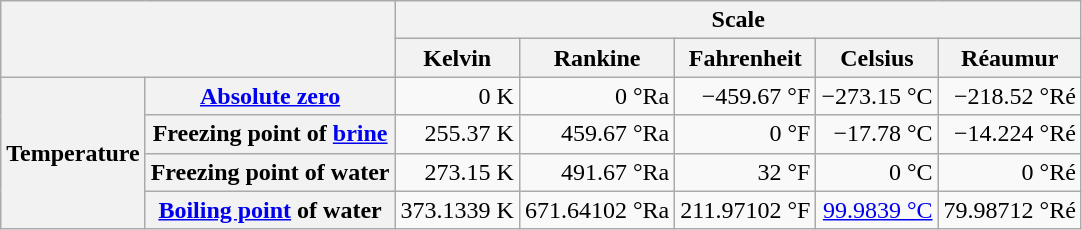<table class="wikitable" style="text-align:right">
<tr>
<th colspan="2" rowspan="2"></th>
<th colspan="5">Scale</th>
</tr>
<tr>
<th scope="col">Kelvin</th>
<th scope="col">Rankine</th>
<th scope="col">Fahrenheit</th>
<th scope="col">Celsius</th>
<th scope="col">Réaumur</th>
</tr>
<tr>
<th rowspan="4">Temperature</th>
<th scope="row"><a href='#'>Absolute zero</a></th>
<td>0 K</td>
<td>0 °Ra</td>
<td>−459.67 °F</td>
<td>−273.15 °C</td>
<td>−218.52 °Ré</td>
</tr>
<tr>
<th scope="row">Freezing point of <a href='#'>brine</a></th>
<td>255.37 K</td>
<td>459.67 °Ra</td>
<td>0 °F</td>
<td>−17.78 °C</td>
<td>−14.224 °Ré</td>
</tr>
<tr>
<th scope="row">Freezing point of water</th>
<td>273.15 K</td>
<td>491.67 °Ra</td>
<td>32 °F</td>
<td>0 °C</td>
<td>0 °Ré</td>
</tr>
<tr>
<th scope="row"><a href='#'>Boiling point</a> of water</th>
<td>373.1339 K</td>
<td>671.64102 °Ra</td>
<td>211.97102 °F</td>
<td><a href='#'>99.9839 °C</a></td>
<td>79.98712 °Ré</td>
</tr>
</table>
